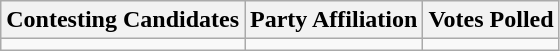<table class="wikitable sortable">
<tr>
<th>Contesting Candidates</th>
<th>Party Affiliation</th>
<th>Votes Polled</th>
</tr>
<tr CH Muhammad Yasin Sohal PMLN>
<td></td>
<td></td>
<td></td>
</tr>
</table>
